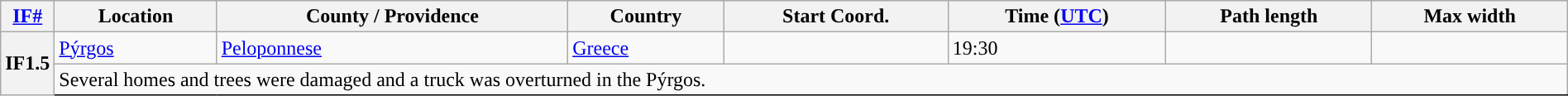<table class="wikitable sortable" style="width:100%;">
<tr>
<th scope="col" width="2%" align="center"><a href='#'>IF#</a></th>
<th scope="col" align="center" class="unsortable">Location</th>
<th scope="col" align="center" class="unsortable">County / Providence</th>
<th scope="col" align="center">Country</th>
<th scope="col" align="center">Start Coord.</th>
<th scope="col" align="center">Time (<a href='#'>UTC</a>)</th>
<th scope="col" align="center">Path length</th>
<th scope="col" align="center">Max width</th>
</tr>
<tr>
<th scope="row" rowspan="2" style="background-color:#">IF1.5</th>
<td><a href='#'>Pýrgos</a></td>
<td><a href='#'>Peloponnese</a></td>
<td><a href='#'>Greece</a></td>
<td></td>
<td>19:30</td>
<td></td>
<td></td>
</tr>
<tr class="expand-child">
<td colspan="8" style=" border-bottom: 1px solid black;">Several homes and trees were damaged and a truck was overturned in the Pýrgos.</td>
</tr>
</table>
